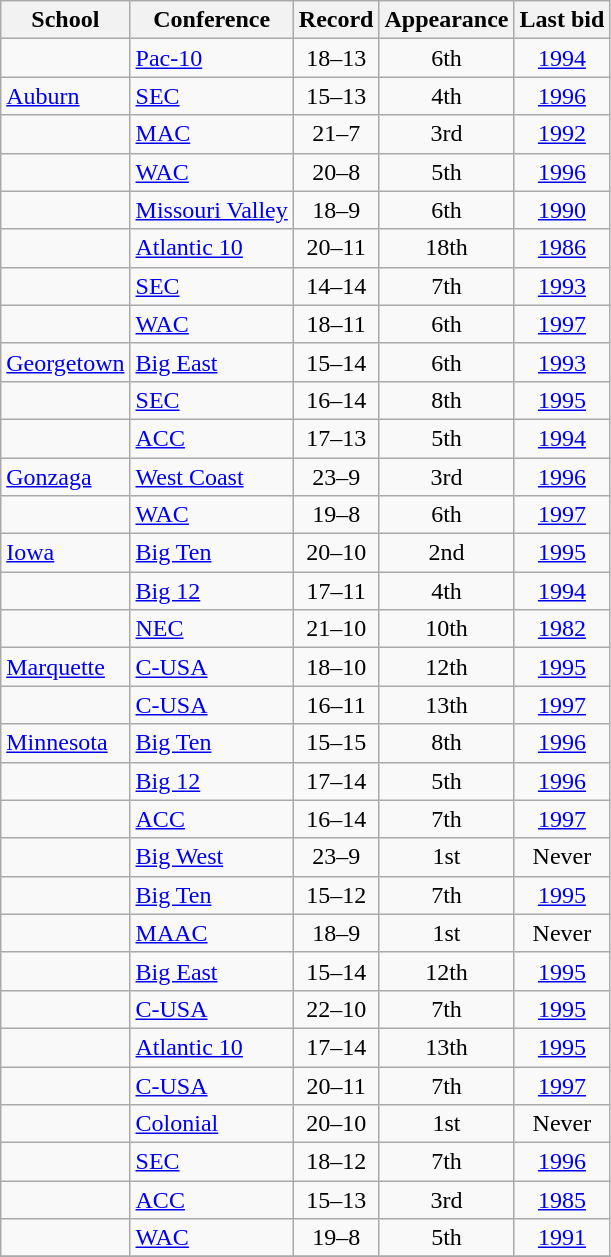<table class="wikitable sortable" style="text-align: center;">
<tr>
<th>School</th>
<th>Conference</th>
<th>Record</th>
<th>Appearance</th>
<th>Last bid</th>
</tr>
<tr>
<td align=left></td>
<td align=left><a href='#'>Pac-10</a></td>
<td>18–13</td>
<td>6th</td>
<td><a href='#'>1994</a></td>
</tr>
<tr>
<td align=left><a href='#'>Auburn</a></td>
<td align=left><a href='#'>SEC</a></td>
<td>15–13</td>
<td>4th</td>
<td><a href='#'>1996</a></td>
</tr>
<tr>
<td align=left></td>
<td align=left><a href='#'>MAC</a></td>
<td>21–7</td>
<td>3rd</td>
<td><a href='#'>1992</a></td>
</tr>
<tr>
<td align=left></td>
<td align=left><a href='#'>WAC</a></td>
<td>20–8</td>
<td>5th</td>
<td><a href='#'>1996</a></td>
</tr>
<tr>
<td align=left></td>
<td align=left><a href='#'>Missouri Valley</a></td>
<td>18–9</td>
<td>6th</td>
<td><a href='#'>1990</a></td>
</tr>
<tr>
<td align=left></td>
<td align=left><a href='#'>Atlantic 10</a></td>
<td>20–11</td>
<td>18th</td>
<td><a href='#'>1986</a></td>
</tr>
<tr>
<td align=left></td>
<td align=left><a href='#'>SEC</a></td>
<td>14–14</td>
<td>7th</td>
<td><a href='#'>1993</a></td>
</tr>
<tr>
<td align=left></td>
<td align=left><a href='#'>WAC</a></td>
<td>18–11</td>
<td>6th</td>
<td><a href='#'>1997</a></td>
</tr>
<tr>
<td align=left><a href='#'>Georgetown</a></td>
<td align=left><a href='#'>Big East</a></td>
<td>15–14</td>
<td>6th</td>
<td><a href='#'>1993</a></td>
</tr>
<tr>
<td align=left></td>
<td align=left><a href='#'>SEC</a></td>
<td>16–14</td>
<td>8th</td>
<td><a href='#'>1995</a></td>
</tr>
<tr>
<td align=left></td>
<td align=left><a href='#'>ACC</a></td>
<td>17–13</td>
<td>5th</td>
<td><a href='#'>1994</a></td>
</tr>
<tr>
<td align=left><a href='#'>Gonzaga</a></td>
<td align=left><a href='#'>West Coast</a></td>
<td>23–9</td>
<td>3rd</td>
<td><a href='#'>1996</a></td>
</tr>
<tr>
<td align=left></td>
<td align=left><a href='#'>WAC</a></td>
<td>19–8</td>
<td>6th</td>
<td><a href='#'>1997</a></td>
</tr>
<tr>
<td align=left><a href='#'>Iowa</a></td>
<td align=left><a href='#'>Big Ten</a></td>
<td>20–10</td>
<td>2nd</td>
<td><a href='#'>1995</a></td>
</tr>
<tr>
<td align=left></td>
<td align=left><a href='#'>Big 12</a></td>
<td>17–11</td>
<td>4th</td>
<td><a href='#'>1994</a></td>
</tr>
<tr>
<td align=left></td>
<td align=left><a href='#'>NEC</a></td>
<td>21–10</td>
<td>10th</td>
<td><a href='#'>1982</a></td>
</tr>
<tr>
<td align=left><a href='#'>Marquette</a></td>
<td align=left><a href='#'>C-USA</a></td>
<td>18–10</td>
<td>12th</td>
<td><a href='#'>1995</a></td>
</tr>
<tr>
<td align=left></td>
<td align=left><a href='#'>C-USA</a></td>
<td>16–11</td>
<td>13th</td>
<td><a href='#'>1997</a></td>
</tr>
<tr>
<td align=left><a href='#'>Minnesota</a></td>
<td align=left><a href='#'>Big Ten</a></td>
<td>15–15</td>
<td>8th</td>
<td><a href='#'>1996</a></td>
</tr>
<tr>
<td align=left></td>
<td align=left><a href='#'>Big 12</a></td>
<td>17–14</td>
<td>5th</td>
<td><a href='#'>1996</a></td>
</tr>
<tr>
<td align=left></td>
<td align=left><a href='#'>ACC</a></td>
<td>16–14</td>
<td>7th</td>
<td><a href='#'>1997</a></td>
</tr>
<tr>
<td align=left></td>
<td align=left><a href='#'>Big West</a></td>
<td>23–9</td>
<td>1st</td>
<td>Never</td>
</tr>
<tr>
<td align=left></td>
<td align=left><a href='#'>Big Ten</a></td>
<td>15–12</td>
<td>7th</td>
<td><a href='#'>1995</a></td>
</tr>
<tr>
<td align=left></td>
<td align=left><a href='#'>MAAC</a></td>
<td>18–9</td>
<td>1st</td>
<td>Never</td>
</tr>
<tr>
<td align=left></td>
<td align=left><a href='#'>Big East</a></td>
<td>15–14</td>
<td>12th</td>
<td><a href='#'>1995</a></td>
</tr>
<tr>
<td align=left></td>
<td align=left><a href='#'>C-USA</a></td>
<td>22–10</td>
<td>7th</td>
<td><a href='#'>1995</a></td>
</tr>
<tr>
<td align=left></td>
<td align=left><a href='#'>Atlantic 10</a></td>
<td>17–14</td>
<td>13th</td>
<td><a href='#'>1995</a></td>
</tr>
<tr>
<td align=left></td>
<td align=left><a href='#'>C-USA</a></td>
<td>20–11</td>
<td>7th</td>
<td><a href='#'>1997</a></td>
</tr>
<tr>
<td align=left></td>
<td align=left><a href='#'>Colonial</a></td>
<td>20–10</td>
<td>1st</td>
<td>Never</td>
</tr>
<tr>
<td align=left></td>
<td align=left><a href='#'>SEC</a></td>
<td>18–12</td>
<td>7th</td>
<td><a href='#'>1996</a></td>
</tr>
<tr>
<td align=left></td>
<td align=left><a href='#'>ACC</a></td>
<td>15–13</td>
<td>3rd</td>
<td><a href='#'>1985</a></td>
</tr>
<tr>
<td align=left></td>
<td align=left><a href='#'>WAC</a></td>
<td>19–8</td>
<td>5th</td>
<td><a href='#'>1991</a></td>
</tr>
<tr>
</tr>
</table>
